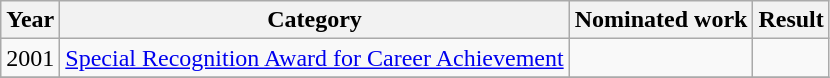<table class="wikitable sortable">
<tr>
<th>Year</th>
<th>Category</th>
<th>Nominated work</th>
<th>Result</th>
</tr>
<tr>
<td>2001</td>
<td><a href='#'>Special Recognition Award for Career Achievement</a></td>
<td></td>
<td></td>
</tr>
<tr>
</tr>
</table>
